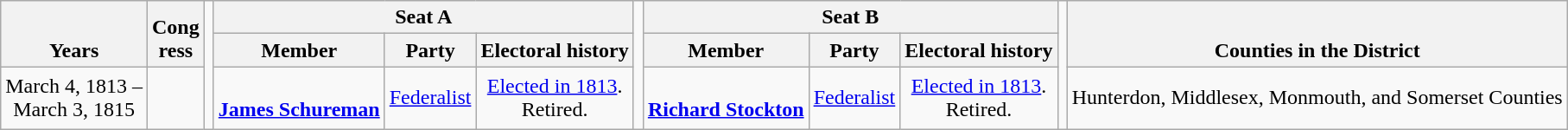<table class=wikitable style="text-align:center">
<tr valign=bottom>
<th rowspan=2>Years</th>
<th rowspan=2>Cong<br>ress</th>
<td rowspan=99></td>
<th colspan=3>Seat A</th>
<td rowspan=99></td>
<th colspan=3>Seat B</th>
<td rowspan=99></td>
<th rowspan=2>Counties in the District</th>
</tr>
<tr>
<th>Member<br></th>
<th>Party</th>
<th>Electoral history</th>
<th>Member<br></th>
<th>Party</th>
<th>Electoral history</th>
</tr>
<tr style="height:3em">
<td nowrap>March 4, 1813 –<br>March 3, 1815</td>
<td></td>
<td align=left><br><strong><a href='#'>James Schureman</a></strong><br></td>
<td><a href='#'>Federalist</a></td>
<td><a href='#'>Elected in 1813</a>.<br>Retired.</td>
<td align=left><br><strong><a href='#'>Richard Stockton</a></strong><br></td>
<td><a href='#'>Federalist</a></td>
<td><a href='#'>Elected in 1813</a>.<br>Retired.</td>
<td>Hunterdon, Middlesex, Monmouth, and Somerset Counties</td>
</tr>
</table>
